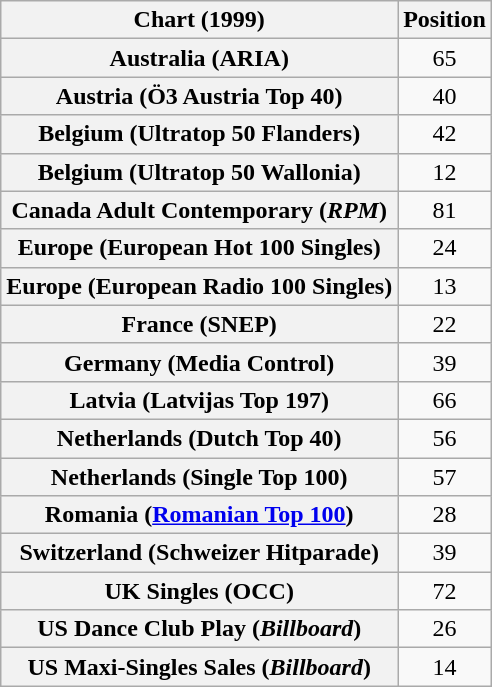<table class="wikitable sortable plainrowheaders" style="text-align:center">
<tr>
<th>Chart (1999)</th>
<th>Position</th>
</tr>
<tr>
<th scope="row">Australia (ARIA)</th>
<td align="center">65</td>
</tr>
<tr>
<th scope="row">Austria (Ö3 Austria Top 40)</th>
<td>40</td>
</tr>
<tr>
<th scope="row">Belgium (Ultratop 50 Flanders)</th>
<td>42</td>
</tr>
<tr>
<th scope="row">Belgium (Ultratop 50 Wallonia)</th>
<td>12</td>
</tr>
<tr>
<th scope="row">Canada Adult Contemporary (<em>RPM</em>)</th>
<td>81</td>
</tr>
<tr>
<th scope="row">Europe (European Hot 100 Singles)</th>
<td>24</td>
</tr>
<tr>
<th scope="row">Europe (European Radio 100 Singles)</th>
<td>13</td>
</tr>
<tr>
<th scope="row">France (SNEP)</th>
<td>22</td>
</tr>
<tr>
<th scope="row">Germany (Media Control)</th>
<td>39</td>
</tr>
<tr>
<th scope="row">Latvia (Latvijas Top 197)</th>
<td>66</td>
</tr>
<tr>
<th scope="row">Netherlands (Dutch Top 40)</th>
<td>56</td>
</tr>
<tr>
<th scope="row">Netherlands (Single Top 100)</th>
<td>57</td>
</tr>
<tr>
<th scope="row">Romania (<a href='#'>Romanian Top 100</a>)</th>
<td>28</td>
</tr>
<tr>
<th scope="row">Switzerland (Schweizer Hitparade)</th>
<td>39</td>
</tr>
<tr>
<th scope="row">UK Singles (OCC)</th>
<td>72</td>
</tr>
<tr>
<th scope="row">US Dance Club Play (<em>Billboard</em>)</th>
<td>26</td>
</tr>
<tr>
<th scope="row">US Maxi-Singles Sales (<em>Billboard</em>)</th>
<td>14</td>
</tr>
</table>
